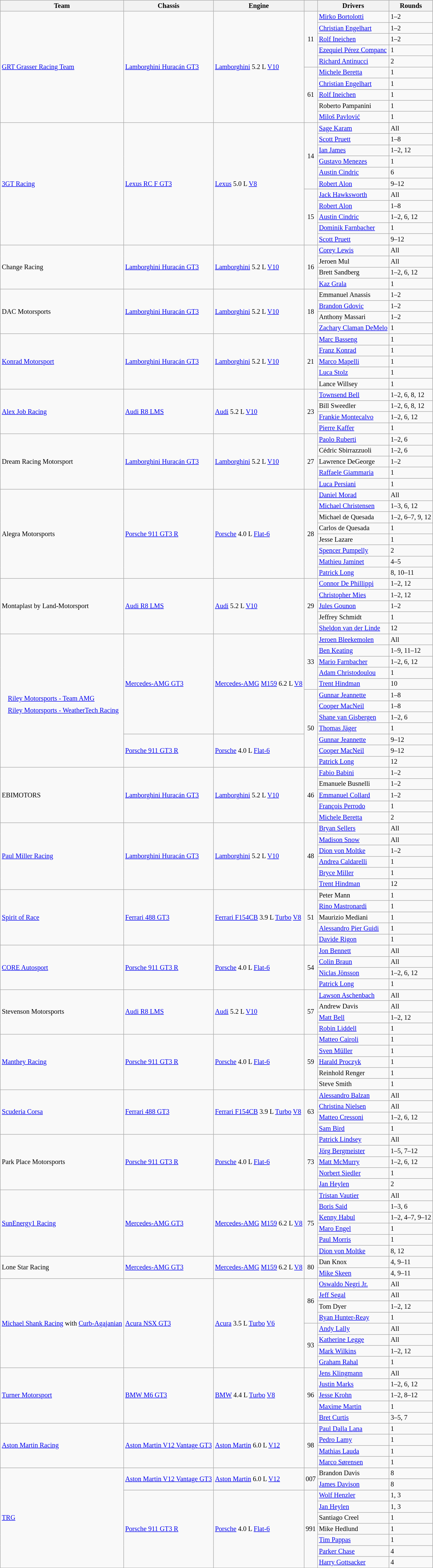<table class="wikitable" style="font-size: 85%">
<tr>
<th>Team</th>
<th>Chassis</th>
<th>Engine</th>
<th></th>
<th>Drivers</th>
<th>Rounds</th>
</tr>
<tr>
<td rowspan=10> <a href='#'>GRT Grasser Racing Team</a></td>
<td rowspan=10><a href='#'>Lamborghini Huracán GT3</a></td>
<td rowspan=10><a href='#'>Lamborghini</a> 5.2 L <a href='#'>V10</a></td>
<td rowspan=5 align=middle>11</td>
<td> <a href='#'>Mirko Bortolotti</a></td>
<td>1–2</td>
</tr>
<tr>
<td> <a href='#'>Christian Engelhart</a></td>
<td>1–2</td>
</tr>
<tr>
<td> <a href='#'>Rolf Ineichen</a></td>
<td>1–2</td>
</tr>
<tr>
<td> <a href='#'>Ezequiel Pérez Companc</a></td>
<td>1</td>
</tr>
<tr>
<td> <a href='#'>Richard Antinucci</a></td>
<td>2</td>
</tr>
<tr>
<td rowspan=5 align=middle>61</td>
<td> <a href='#'>Michele Beretta</a></td>
<td>1</td>
</tr>
<tr>
<td> <a href='#'>Christian Engelhart</a></td>
<td>1</td>
</tr>
<tr>
<td> <a href='#'>Rolf Ineichen</a></td>
<td>1</td>
</tr>
<tr>
<td> Roberto Pampanini</td>
<td>1</td>
</tr>
<tr>
<td> <a href='#'>Miloš Pavlović</a></td>
<td>1</td>
</tr>
<tr>
<td rowspan=11> <a href='#'>3GT Racing</a></td>
<td rowspan=11><a href='#'>Lexus RC F GT3</a></td>
<td rowspan=11><a href='#'>Lexus</a> 5.0 L <a href='#'>V8</a></td>
<td rowspan=6 align=middle>14</td>
<td> <a href='#'>Sage Karam</a></td>
<td>All</td>
</tr>
<tr>
<td> <a href='#'>Scott Pruett</a></td>
<td>1–8</td>
</tr>
<tr>
<td> <a href='#'>Ian James</a></td>
<td>1–2, 12</td>
</tr>
<tr>
<td> <a href='#'>Gustavo Menezes</a></td>
<td>1</td>
</tr>
<tr>
<td> <a href='#'>Austin Cindric</a></td>
<td>6</td>
</tr>
<tr>
<td> <a href='#'>Robert Alon</a></td>
<td>9–12</td>
</tr>
<tr>
<td rowspan=5 align=middle>15</td>
<td> <a href='#'>Jack Hawksworth</a></td>
<td>All</td>
</tr>
<tr>
<td> <a href='#'>Robert Alon</a></td>
<td>1–8</td>
</tr>
<tr>
<td> <a href='#'>Austin Cindric</a></td>
<td>1–2, 6, 12</td>
</tr>
<tr>
<td> <a href='#'>Dominik Farnbacher</a></td>
<td>1</td>
</tr>
<tr>
<td> <a href='#'>Scott Pruett</a></td>
<td>9–12</td>
</tr>
<tr>
<td rowspan=4> Change Racing</td>
<td rowspan=4><a href='#'>Lamborghini Huracán GT3</a></td>
<td rowspan=4><a href='#'>Lamborghini</a> 5.2 L <a href='#'>V10</a></td>
<td rowspan=4 align=middle>16</td>
<td> <a href='#'>Corey Lewis</a></td>
<td>All</td>
</tr>
<tr>
<td> Jeroen Mul</td>
<td>All</td>
</tr>
<tr>
<td> Brett Sandberg</td>
<td>1–2, 6, 12</td>
</tr>
<tr>
<td> <a href='#'>Kaz Grala</a></td>
<td>1</td>
</tr>
<tr>
<td rowspan=4> DAC Motorsports</td>
<td rowspan=4><a href='#'>Lamborghini Huracán GT3</a></td>
<td rowspan=4><a href='#'>Lamborghini</a> 5.2 L <a href='#'>V10</a></td>
<td rowspan=4 align=middle>18</td>
<td> Emmanuel Anassis</td>
<td>1–2</td>
</tr>
<tr>
<td> <a href='#'>Brandon Gdovic</a></td>
<td>1–2</td>
</tr>
<tr>
<td> Anthony Massari</td>
<td>1–2</td>
</tr>
<tr>
<td> <a href='#'>Zachary Claman DeMelo</a></td>
<td>1</td>
</tr>
<tr>
<td rowspan=5> <a href='#'>Konrad Motorsport</a></td>
<td rowspan=5><a href='#'>Lamborghini Huracán GT3</a></td>
<td rowspan=5><a href='#'>Lamborghini</a> 5.2 L <a href='#'>V10</a></td>
<td rowspan=5 align=middle>21</td>
<td> <a href='#'>Marc Basseng</a></td>
<td>1</td>
</tr>
<tr>
<td> <a href='#'>Franz Konrad</a></td>
<td>1</td>
</tr>
<tr>
<td> <a href='#'>Marco Mapelli</a></td>
<td>1</td>
</tr>
<tr>
<td> <a href='#'>Luca Stolz</a></td>
<td>1</td>
</tr>
<tr>
<td> Lance Willsey</td>
<td>1</td>
</tr>
<tr>
<td rowspan=4> <a href='#'>Alex Job Racing</a></td>
<td rowspan=4><a href='#'>Audi R8 LMS</a></td>
<td rowspan=4><a href='#'>Audi</a> 5.2 L <a href='#'>V10</a></td>
<td rowspan=4 align=middle>23</td>
<td> <a href='#'>Townsend Bell</a></td>
<td>1–2, 6, 8, 12</td>
</tr>
<tr>
<td> Bill Sweedler</td>
<td>1–2, 6, 8, 12</td>
</tr>
<tr>
<td> <a href='#'>Frankie Montecalvo</a></td>
<td>1–2, 6, 12</td>
</tr>
<tr>
<td> <a href='#'>Pierre Kaffer</a></td>
<td>1</td>
</tr>
<tr>
<td rowspan=5> Dream Racing Motorsport</td>
<td rowspan=5><a href='#'>Lamborghini Huracán GT3</a></td>
<td rowspan=5><a href='#'>Lamborghini</a> 5.2 L <a href='#'>V10</a></td>
<td rowspan=5 align=middle>27</td>
<td> <a href='#'>Paolo Ruberti</a></td>
<td>1–2, 6</td>
</tr>
<tr>
<td> Cédric Sbirrazzuoli</td>
<td>1–2, 6</td>
</tr>
<tr>
<td> Lawrence DeGeorge</td>
<td>1–2</td>
</tr>
<tr>
<td> <a href='#'>Raffaele Giammaria</a></td>
<td>1</td>
</tr>
<tr>
<td> <a href='#'>Luca Persiani</a></td>
<td>1</td>
</tr>
<tr>
<td rowspan=8> Alegra Motorsports</td>
<td rowspan=8><a href='#'>Porsche 911 GT3 R</a></td>
<td rowspan=8><a href='#'>Porsche</a> 4.0 L <a href='#'>Flat-6</a></td>
<td rowspan=8 align=middle>28</td>
<td> <a href='#'>Daniel Morad</a></td>
<td>All</td>
</tr>
<tr>
<td> <a href='#'>Michael Christensen</a></td>
<td>1–3, 6, 12</td>
</tr>
<tr>
<td> Michael de Quesada</td>
<td>1–2, 6–7, 9, 12</td>
</tr>
<tr>
<td> Carlos de Quesada</td>
<td>1</td>
</tr>
<tr>
<td> Jesse Lazare</td>
<td>1</td>
</tr>
<tr>
<td> <a href='#'>Spencer Pumpelly</a></td>
<td>2</td>
</tr>
<tr>
<td> <a href='#'>Mathieu Jaminet</a></td>
<td>4–5</td>
</tr>
<tr>
<td> <a href='#'>Patrick Long</a></td>
<td>8, 10–11</td>
</tr>
<tr>
<td rowspan=5> Montaplast by Land-Motorsport</td>
<td rowspan=5><a href='#'>Audi R8 LMS</a></td>
<td rowspan=5><a href='#'>Audi</a> 5.2 L <a href='#'>V10</a></td>
<td rowspan=5 align=middle>29</td>
<td> <a href='#'>Connor De Phillippi</a></td>
<td>1–2, 12</td>
</tr>
<tr>
<td> <a href='#'>Christopher Mies</a></td>
<td>1–2, 12</td>
</tr>
<tr>
<td> <a href='#'>Jules Gounon</a></td>
<td>1–2</td>
</tr>
<tr>
<td> Jeffrey Schmidt</td>
<td>1</td>
</tr>
<tr>
<td> <a href='#'>Sheldon van der Linde</a></td>
<td>12</td>
</tr>
<tr>
<td rowspan=12><br><table style="float: left; border-top:transparent; border-right:transparent; border-bottom:transparent; border-left:transparent;">
<tr>
<td style=" border-top:transparent; border-right:transparent; border-bottom:transparent; border-left:transparent;" rowspan=8></td>
<td style=" border-top:transparent; border-right:transparent; border-bottom:transparent; border-left:transparent;"><a href='#'>Riley Motorsports - Team AMG</a></td>
</tr>
<tr>
<td style=" border-top:transparent; border-right:transparent; border-bottom:transparent; border-left:transparent;"><a href='#'>Riley Motorsports - WeatherTech Racing</a></td>
</tr>
</table>
</td>
<td rowspan=9><a href='#'>Mercedes-AMG GT3</a></td>
<td rowspan=9><a href='#'>Mercedes-AMG</a> <a href='#'>M159</a> 6.2 L <a href='#'>V8</a></td>
<td rowspan=5 align=middle>33</td>
<td> <a href='#'>Jeroen Bleekemolen</a></td>
<td>All</td>
</tr>
<tr>
<td> <a href='#'>Ben Keating</a></td>
<td>1–9, 11–12</td>
</tr>
<tr>
<td> <a href='#'>Mario Farnbacher</a></td>
<td>1–2, 6, 12</td>
</tr>
<tr>
<td> <a href='#'>Adam Christodoulou</a></td>
<td>1</td>
</tr>
<tr>
<td> <a href='#'>Trent Hindman</a></td>
<td>10</td>
</tr>
<tr>
<td rowspan=7 align=middle>50</td>
<td> <a href='#'>Gunnar Jeannette</a></td>
<td>1–8</td>
</tr>
<tr>
<td> <a href='#'>Cooper MacNeil</a></td>
<td>1–8</td>
</tr>
<tr>
<td> <a href='#'>Shane van Gisbergen</a></td>
<td>1–2, 6</td>
</tr>
<tr>
<td> <a href='#'>Thomas Jäger</a></td>
<td>1</td>
</tr>
<tr>
<td rowspan=3><a href='#'>Porsche 911 GT3 R</a></td>
<td rowspan=3><a href='#'>Porsche</a> 4.0 L <a href='#'>Flat-6</a></td>
<td> <a href='#'>Gunnar Jeannette</a></td>
<td>9–12</td>
</tr>
<tr>
<td> <a href='#'>Cooper MacNeil</a></td>
<td>9–12</td>
</tr>
<tr>
<td> <a href='#'>Patrick Long</a></td>
<td>12</td>
</tr>
<tr>
<td rowspan=5> EBIMOTORS</td>
<td rowspan=5><a href='#'>Lamborghini Huracán GT3</a></td>
<td rowspan=5><a href='#'>Lamborghini</a> 5.2 L <a href='#'>V10</a></td>
<td rowspan=5 align=middle>46</td>
<td> <a href='#'>Fabio Babini</a></td>
<td>1–2</td>
</tr>
<tr>
<td> Emanuele Busnelli</td>
<td>1–2</td>
</tr>
<tr>
<td> <a href='#'>Emmanuel Collard</a></td>
<td>1–2</td>
</tr>
<tr>
<td> <a href='#'>François Perrodo</a></td>
<td>1</td>
</tr>
<tr>
<td> <a href='#'>Michele Beretta</a></td>
<td>2</td>
</tr>
<tr>
<td rowspan=6> <a href='#'>Paul Miller Racing</a></td>
<td rowspan=6><a href='#'>Lamborghini Huracán GT3</a></td>
<td rowspan=6><a href='#'>Lamborghini</a> 5.2 L <a href='#'>V10</a></td>
<td rowspan=6 align=middle>48</td>
<td> <a href='#'>Bryan Sellers</a></td>
<td>All</td>
</tr>
<tr>
<td> <a href='#'>Madison Snow</a></td>
<td>All</td>
</tr>
<tr>
<td> <a href='#'>Dion von Moltke</a></td>
<td>1–2</td>
</tr>
<tr>
<td> <a href='#'>Andrea Caldarelli</a></td>
<td>1</td>
</tr>
<tr>
<td> <a href='#'>Bryce Miller</a></td>
<td>1</td>
</tr>
<tr>
<td> <a href='#'>Trent Hindman</a></td>
<td>12</td>
</tr>
<tr>
<td rowspan=5> <a href='#'>Spirit of Race</a></td>
<td rowspan=5><a href='#'>Ferrari 488 GT3</a></td>
<td rowspan=5><a href='#'>Ferrari F154CB</a> 3.9 L <a href='#'>Turbo</a> <a href='#'>V8</a></td>
<td rowspan=5 align=middle>51</td>
<td> Peter Mann</td>
<td>1</td>
</tr>
<tr>
<td> <a href='#'>Rino Mastronardi</a></td>
<td>1</td>
</tr>
<tr>
<td> Maurizio Mediani</td>
<td>1</td>
</tr>
<tr>
<td> <a href='#'>Alessandro Pier Guidi</a></td>
<td>1</td>
</tr>
<tr>
<td> <a href='#'>Davide Rigon</a></td>
<td>1</td>
</tr>
<tr>
<td rowspan=4> <a href='#'>CORE Autosport</a></td>
<td rowspan=4><a href='#'>Porsche 911 GT3 R</a></td>
<td rowspan=4><a href='#'>Porsche</a> 4.0 L <a href='#'>Flat-6</a></td>
<td rowspan=4 align=middle>54</td>
<td> <a href='#'>Jon Bennett</a></td>
<td>All</td>
</tr>
<tr>
<td> <a href='#'>Colin Braun</a></td>
<td>All</td>
</tr>
<tr>
<td> <a href='#'>Niclas Jönsson</a></td>
<td>1–2, 6, 12</td>
</tr>
<tr>
<td> <a href='#'>Patrick Long</a></td>
<td>1</td>
</tr>
<tr>
<td rowspan=4> Stevenson Motorsports</td>
<td rowspan=4><a href='#'>Audi R8 LMS</a></td>
<td rowspan=4><a href='#'>Audi</a> 5.2 L <a href='#'>V10</a></td>
<td rowspan=4 align=middle>57</td>
<td> <a href='#'>Lawson Aschenbach</a></td>
<td>All</td>
</tr>
<tr>
<td> Andrew Davis</td>
<td>All</td>
</tr>
<tr>
<td> <a href='#'>Matt Bell</a></td>
<td>1–2, 12</td>
</tr>
<tr>
<td> <a href='#'>Robin Liddell</a></td>
<td>1</td>
</tr>
<tr>
<td rowspan=5> <a href='#'>Manthey Racing</a></td>
<td rowspan=5><a href='#'>Porsche 911 GT3 R</a></td>
<td rowspan=5><a href='#'>Porsche</a> 4.0 L <a href='#'>Flat-6</a></td>
<td rowspan=5 align=middle>59</td>
<td> <a href='#'>Matteo Cairoli</a></td>
<td>1</td>
</tr>
<tr>
<td> <a href='#'>Sven Müller</a></td>
<td>1</td>
</tr>
<tr>
<td> <a href='#'>Harald Proczyk</a></td>
<td>1</td>
</tr>
<tr>
<td> Reinhold Renger</td>
<td>1</td>
</tr>
<tr>
<td> Steve Smith</td>
<td>1</td>
</tr>
<tr>
<td rowspan=4> <a href='#'>Scuderia Corsa</a></td>
<td rowspan=4><a href='#'>Ferrari 488 GT3</a></td>
<td rowspan=4><a href='#'>Ferrari F154CB</a> 3.9 L <a href='#'>Turbo</a> <a href='#'>V8</a></td>
<td rowspan=4 align=middle>63</td>
<td> <a href='#'>Alessandro Balzan</a></td>
<td>All</td>
</tr>
<tr>
<td> <a href='#'>Christina Nielsen</a></td>
<td>All</td>
</tr>
<tr>
<td> <a href='#'>Matteo Cressoni</a></td>
<td>1–2, 6, 12</td>
</tr>
<tr>
<td> <a href='#'>Sam Bird</a></td>
<td>1</td>
</tr>
<tr>
<td rowspan=5> Park Place Motorsports</td>
<td rowspan=5><a href='#'>Porsche 911 GT3 R</a></td>
<td rowspan=5><a href='#'>Porsche</a> 4.0 L <a href='#'>Flat-6</a></td>
<td rowspan=5 align=middle>73</td>
<td> <a href='#'>Patrick Lindsey</a></td>
<td>All</td>
</tr>
<tr>
<td> <a href='#'>Jörg Bergmeister</a></td>
<td>1–5, 7–12</td>
</tr>
<tr>
<td> <a href='#'>Matt McMurry</a></td>
<td>1–2, 6, 12</td>
</tr>
<tr>
<td> <a href='#'>Norbert Siedler</a></td>
<td>1</td>
</tr>
<tr>
<td> <a href='#'>Jan Heylen</a></td>
<td>2</td>
</tr>
<tr>
<td rowspan=6> <a href='#'>SunEnergy1 Racing</a></td>
<td rowspan=6><a href='#'>Mercedes-AMG GT3</a></td>
<td rowspan=6><a href='#'>Mercedes-AMG</a> <a href='#'>M159</a> 6.2 L <a href='#'>V8</a></td>
<td rowspan=6 align=middle>75</td>
<td> <a href='#'>Tristan Vautier</a></td>
<td>All</td>
</tr>
<tr>
<td> <a href='#'>Boris Said</a></td>
<td>1–3, 6</td>
</tr>
<tr>
<td> <a href='#'>Kenny Habul</a></td>
<td>1–2, 4–7, 9–12</td>
</tr>
<tr>
<td> <a href='#'>Maro Engel</a></td>
<td>1</td>
</tr>
<tr>
<td> <a href='#'>Paul Morris</a></td>
<td>1</td>
</tr>
<tr>
<td> <a href='#'>Dion von Moltke</a></td>
<td>8, 12</td>
</tr>
<tr>
<td rowspan=2> Lone Star Racing</td>
<td rowspan=2><a href='#'>Mercedes-AMG GT3</a></td>
<td rowspan=2><a href='#'>Mercedes-AMG</a> <a href='#'>M159</a> 6.2 L <a href='#'>V8</a></td>
<td rowspan=2 align=middle>80</td>
<td> Dan Knox</td>
<td>4, 9–11</td>
</tr>
<tr>
<td> <a href='#'>Mike Skeen</a></td>
<td>4, 9–11</td>
</tr>
<tr>
<td rowspan=8> <a href='#'>Michael Shank Racing</a> with <a href='#'>Curb-Agajanian</a></td>
<td rowspan=8><a href='#'>Acura NSX GT3</a></td>
<td rowspan=8><a href='#'>Acura</a> 3.5 L <a href='#'>Turbo</a> <a href='#'>V6</a></td>
<td rowspan=4 align=middle>86</td>
<td> <a href='#'>Oswaldo Negri Jr.</a></td>
<td>All</td>
</tr>
<tr>
<td> <a href='#'>Jeff Segal</a></td>
<td>All</td>
</tr>
<tr>
<td> Tom Dyer</td>
<td>1–2, 12</td>
</tr>
<tr>
<td> <a href='#'>Ryan Hunter-Reay</a></td>
<td>1</td>
</tr>
<tr>
<td rowspan=4 align=middle>93</td>
<td> <a href='#'>Andy Lally</a></td>
<td>All</td>
</tr>
<tr>
<td> <a href='#'>Katherine Legge</a></td>
<td>All</td>
</tr>
<tr>
<td> <a href='#'>Mark Wilkins</a></td>
<td>1–2, 12</td>
</tr>
<tr>
<td> <a href='#'>Graham Rahal</a></td>
<td>1</td>
</tr>
<tr>
<td rowspan=5> <a href='#'>Turner Motorsport</a></td>
<td rowspan=5><a href='#'>BMW M6 GT3</a></td>
<td rowspan=5><a href='#'>BMW</a> 4.4 L <a href='#'>Turbo</a> <a href='#'>V8</a></td>
<td rowspan=5 align=middle>96</td>
<td> <a href='#'>Jens Klingmann</a></td>
<td>All</td>
</tr>
<tr>
<td> <a href='#'>Justin Marks</a></td>
<td>1–2, 6, 12</td>
</tr>
<tr>
<td> <a href='#'>Jesse Krohn</a></td>
<td>1–2, 8–12</td>
</tr>
<tr>
<td> <a href='#'>Maxime Martin</a></td>
<td>1</td>
</tr>
<tr>
<td> <a href='#'>Bret Curtis</a></td>
<td>3–5, 7</td>
</tr>
<tr>
<td rowspan=4> <a href='#'>Aston Martin Racing</a></td>
<td rowspan=4><a href='#'>Aston Martin V12 Vantage GT3</a></td>
<td rowspan=4><a href='#'>Aston Martin</a> 6.0 L <a href='#'>V12</a></td>
<td rowspan=4 align=middle>98</td>
<td> <a href='#'>Paul Dalla Lana</a></td>
<td>1</td>
</tr>
<tr>
<td> <a href='#'>Pedro Lamy</a></td>
<td>1</td>
</tr>
<tr>
<td> <a href='#'>Mathias Lauda</a></td>
<td>1</td>
</tr>
<tr>
<td> <a href='#'>Marco Sørensen</a></td>
<td>1</td>
</tr>
<tr>
<td rowspan=9> <a href='#'>TRG</a></td>
<td rowspan=2><a href='#'>Aston Martin V12 Vantage GT3</a></td>
<td rowspan=2><a href='#'>Aston Martin</a> 6.0 L <a href='#'>V12</a></td>
<td rowspan=2 align=middle>007</td>
<td> Brandon Davis</td>
<td>8</td>
</tr>
<tr>
<td> <a href='#'>James Davison</a></td>
<td>8</td>
</tr>
<tr>
<td rowspan=7><a href='#'>Porsche 911 GT3 R</a></td>
<td rowspan=7><a href='#'>Porsche</a> 4.0 L <a href='#'>Flat-6</a></td>
<td rowspan=7 align=middle>991</td>
<td> <a href='#'>Wolf Henzler</a></td>
<td>1, 3</td>
</tr>
<tr>
<td> <a href='#'>Jan Heylen</a></td>
<td>1, 3</td>
</tr>
<tr>
<td> Santiago Creel</td>
<td>1</td>
</tr>
<tr>
<td> Mike Hedlund</td>
<td>1</td>
</tr>
<tr>
<td> <a href='#'>Tim Pappas</a></td>
<td>1</td>
</tr>
<tr>
<td> <a href='#'>Parker Chase</a></td>
<td>4</td>
</tr>
<tr>
<td> <a href='#'>Harry Gottsacker</a></td>
<td>4</td>
</tr>
</table>
